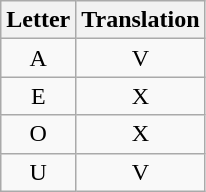<table class="wikitable" style="text-align: center;">
<tr>
<th>Letter</th>
<th>Translation</th>
</tr>
<tr>
<td>A</td>
<td>V</td>
</tr>
<tr>
<td>E</td>
<td>X</td>
</tr>
<tr>
<td>O</td>
<td>X</td>
</tr>
<tr>
<td>U</td>
<td>V</td>
</tr>
</table>
